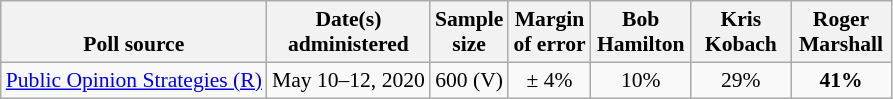<table class="wikitable" style="font-size:90%;text-align:center;">
<tr valign=bottom>
<th>Poll source</th>
<th>Date(s)<br>administered</th>
<th>Sample<br>size</th>
<th>Margin<br>of error</th>
<th style="width:60px;">Bob Hamilton</th>
<th style="width:60px;">Kris Kobach</th>
<th style="width:60px;">Roger Marshall</th>
</tr>
<tr>
<td style="text-align:left;"><a href='#'>Public Opinion Strategies (R)</a></td>
<td>May 10–12, 2020</td>
<td>600 (V)</td>
<td>±  4%</td>
<td>10%</td>
<td>29%</td>
<td><strong>41%</strong></td>
</tr>
</table>
